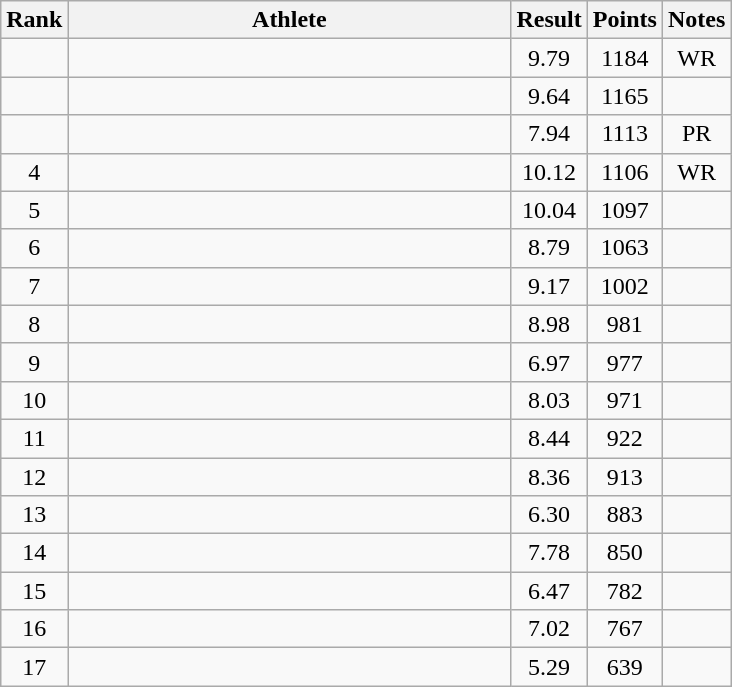<table class="wikitable" style="text-align:center">
<tr>
<th>Rank</th>
<th Style="width:18em">Athlete</th>
<th>Result</th>
<th>Points</th>
<th>Notes</th>
</tr>
<tr>
<td></td>
<td style="text-align:left"></td>
<td>9.79</td>
<td>1184</td>
<td>WR</td>
</tr>
<tr>
<td></td>
<td style="text-align:left"></td>
<td>9.64</td>
<td>1165</td>
<td></td>
</tr>
<tr>
<td></td>
<td style="text-align:left"></td>
<td>7.94</td>
<td>1113</td>
<td>PR</td>
</tr>
<tr>
<td>4</td>
<td style="text-align:left"></td>
<td>10.12</td>
<td>1106</td>
<td>WR</td>
</tr>
<tr>
<td>5</td>
<td style="text-align:left"></td>
<td>10.04</td>
<td>1097</td>
<td></td>
</tr>
<tr>
<td>6</td>
<td style="text-align:left"></td>
<td>8.79</td>
<td>1063</td>
<td></td>
</tr>
<tr>
<td>7</td>
<td style="text-align:left"></td>
<td>9.17</td>
<td>1002</td>
<td></td>
</tr>
<tr>
<td>8</td>
<td style="text-align:left"></td>
<td>8.98</td>
<td>981</td>
<td></td>
</tr>
<tr>
<td>9</td>
<td style="text-align:left"></td>
<td>6.97</td>
<td>977</td>
<td></td>
</tr>
<tr>
<td>10</td>
<td style="text-align:left"></td>
<td>8.03</td>
<td>971</td>
<td></td>
</tr>
<tr>
<td>11</td>
<td style="text-align:left"></td>
<td>8.44</td>
<td>922</td>
<td></td>
</tr>
<tr>
<td>12</td>
<td style="text-align:left"></td>
<td>8.36</td>
<td>913</td>
<td></td>
</tr>
<tr>
<td>13</td>
<td style="text-align:left"></td>
<td>6.30</td>
<td>883</td>
<td></td>
</tr>
<tr>
<td>14</td>
<td style="text-align:left"></td>
<td>7.78</td>
<td>850</td>
<td></td>
</tr>
<tr>
<td>15</td>
<td style="text-align:left"></td>
<td>6.47</td>
<td>782</td>
<td></td>
</tr>
<tr>
<td>16</td>
<td style="text-align:left"></td>
<td>7.02</td>
<td>767</td>
<td></td>
</tr>
<tr>
<td>17</td>
<td style="text-align:left"></td>
<td>5.29</td>
<td>639</td>
<td></td>
</tr>
</table>
